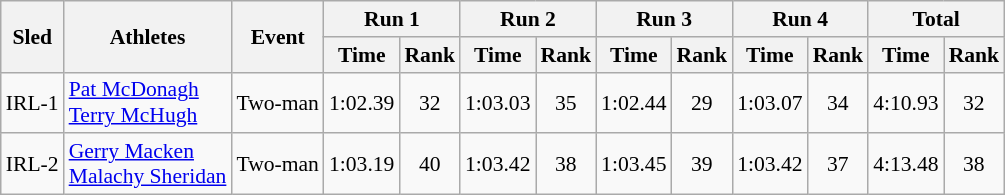<table class="wikitable" border="1" style="font-size:90%">
<tr>
<th rowspan="2">Sled</th>
<th rowspan="2">Athletes</th>
<th rowspan="2">Event</th>
<th colspan="2">Run 1</th>
<th colspan="2">Run 2</th>
<th colspan="2">Run 3</th>
<th colspan="2">Run 4</th>
<th colspan="2">Total</th>
</tr>
<tr>
<th>Time</th>
<th>Rank</th>
<th>Time</th>
<th>Rank</th>
<th>Time</th>
<th>Rank</th>
<th>Time</th>
<th>Rank</th>
<th>Time</th>
<th>Rank</th>
</tr>
<tr>
<td align="center">IRL-1</td>
<td><a href='#'>Pat McDonagh</a><br><a href='#'>Terry McHugh</a></td>
<td>Two-man</td>
<td align="center">1:02.39</td>
<td align="center">32</td>
<td align="center">1:03.03</td>
<td align="center">35</td>
<td align="center">1:02.44</td>
<td align="center">29</td>
<td align="center">1:03.07</td>
<td align="center">34</td>
<td align="center">4:10.93</td>
<td align="center">32</td>
</tr>
<tr>
<td align="center">IRL-2</td>
<td><a href='#'>Gerry Macken</a><br><a href='#'>Malachy Sheridan</a></td>
<td>Two-man</td>
<td align="center">1:03.19</td>
<td align="center">40</td>
<td align="center">1:03.42</td>
<td align="center">38</td>
<td align="center">1:03.45</td>
<td align="center">39</td>
<td align="center">1:03.42</td>
<td align="center">37</td>
<td align="center">4:13.48</td>
<td align="center">38</td>
</tr>
</table>
